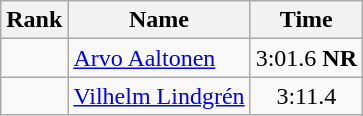<table class="wikitable" style="text-align:center">
<tr>
<th>Rank</th>
<th>Name</th>
<th>Time</th>
</tr>
<tr>
<td></td>
<td align=left><a href='#'>Arvo Aaltonen</a></td>
<td>3:01.6 <strong>NR</strong></td>
</tr>
<tr>
<td></td>
<td align=left><a href='#'>Vilhelm Lindgrén</a></td>
<td>3:11.4</td>
</tr>
</table>
